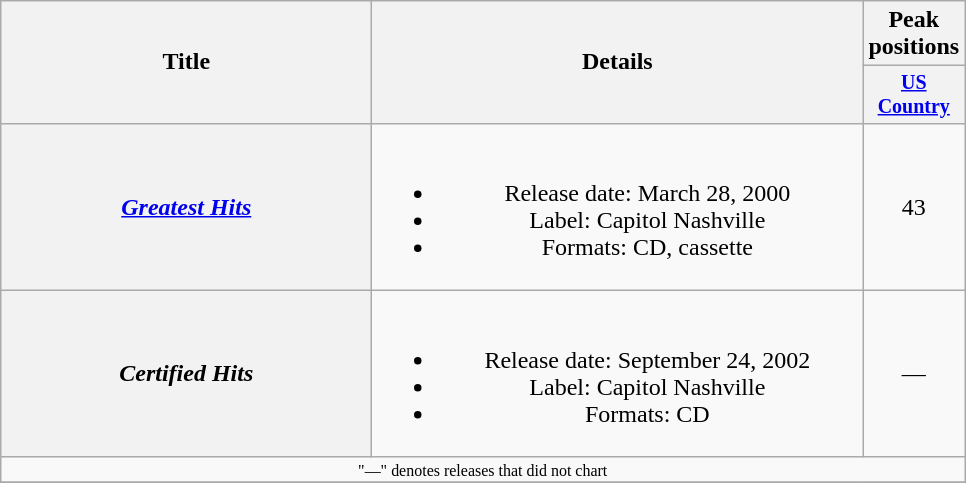<table class="wikitable plainrowheaders" style="text-align:center;">
<tr>
<th rowspan="2" style="width:15em;">Title</th>
<th rowspan="2" style="width:20em;">Details</th>
<th colspan="1">Peak positions</th>
</tr>
<tr style="font-size:smaller;">
<th width="40"><a href='#'>US Country</a><br></th>
</tr>
<tr>
<th scope="row"><em><a href='#'>Greatest Hits</a></em></th>
<td><br><ul><li>Release date: March 28, 2000</li><li>Label: Capitol Nashville</li><li>Formats: CD, cassette</li></ul></td>
<td>43</td>
</tr>
<tr>
<th scope="row"><em>Certified Hits</em></th>
<td><br><ul><li>Release date: September 24, 2002</li><li>Label: Capitol Nashville</li><li>Formats: CD</li></ul></td>
<td>—</td>
</tr>
<tr>
<td colspan="10" style="font-size:8pt">"—" denotes releases that did not chart</td>
</tr>
<tr>
</tr>
</table>
